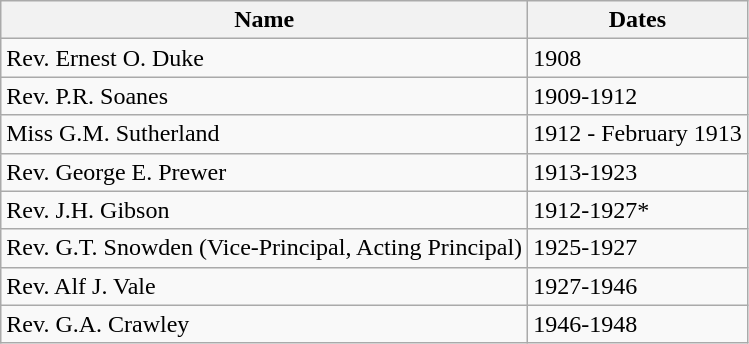<table class="wikitable">
<tr>
<th>Name</th>
<th>Dates</th>
</tr>
<tr>
<td>Rev. Ernest O. Duke</td>
<td>1908</td>
</tr>
<tr>
<td>Rev. P.R. Soanes</td>
<td>1909-1912</td>
</tr>
<tr>
<td>Miss G.M. Sutherland</td>
<td>1912 - February 1913</td>
</tr>
<tr>
<td>Rev. George E. Prewer</td>
<td>1913-1923</td>
</tr>
<tr>
<td>Rev. J.H. Gibson</td>
<td>1912-1927*</td>
</tr>
<tr>
<td>Rev. G.T. Snowden (Vice-Principal, Acting Principal)</td>
<td>1925-1927</td>
</tr>
<tr>
<td>Rev. Alf J. Vale</td>
<td>1927-1946</td>
</tr>
<tr>
<td>Rev. G.A. Crawley</td>
<td>1946-1948</td>
</tr>
</table>
